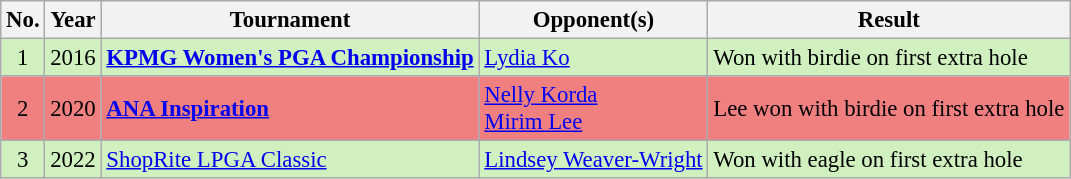<table class="wikitable" style="font-size:95%;">
<tr>
<th>No.</th>
<th>Year</th>
<th>Tournament</th>
<th>Opponent(s)</th>
<th>Result</th>
</tr>
<tr style="background:#D0F0C0;">
<td align=center>1</td>
<td>2016</td>
<td><strong><a href='#'>KPMG Women's PGA Championship</a></strong></td>
<td> <a href='#'>Lydia Ko</a></td>
<td>Won with birdie on first extra hole</td>
</tr>
<tr style="background:#F08080;">
<td align=center>2</td>
<td align=center>2020</td>
<td><strong><a href='#'>ANA Inspiration</a></strong></td>
<td> <a href='#'>Nelly Korda</a><br> <a href='#'>Mirim Lee</a></td>
<td>Lee won with birdie on first extra hole</td>
</tr>
<tr style="background:#D0F0C0;">
<td align=center>3</td>
<td>2022</td>
<td><a href='#'>ShopRite LPGA Classic</a></td>
<td> <a href='#'>Lindsey Weaver-Wright</a></td>
<td>Won with eagle on first extra hole</td>
</tr>
</table>
